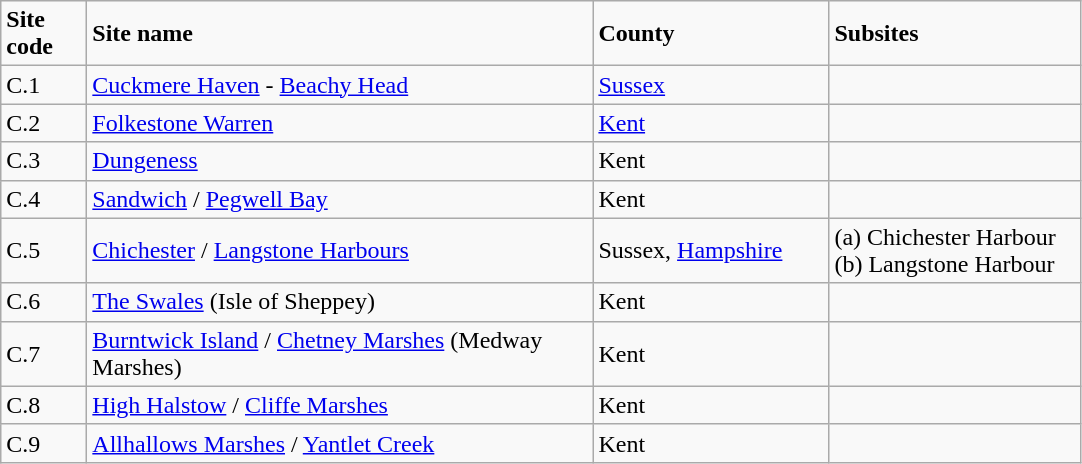<table class="wikitable">
<tr>
<td style="width:50px"><strong>Site code</strong></td>
<td style="width:330px"><strong>Site name</strong></td>
<td style="width:150px"><strong>County</strong></td>
<td style="width:160px"><strong>Subsites</strong></td>
</tr>
<tr>
<td>C.1</td>
<td><a href='#'>Cuckmere Haven</a> - <a href='#'>Beachy Head</a></td>
<td><a href='#'>Sussex</a></td>
<td></td>
</tr>
<tr>
<td>C.2</td>
<td><a href='#'>Folkestone Warren</a></td>
<td><a href='#'>Kent</a></td>
<td></td>
</tr>
<tr>
<td>C.3</td>
<td><a href='#'>Dungeness</a></td>
<td>Kent</td>
<td></td>
</tr>
<tr>
<td>C.4</td>
<td><a href='#'>Sandwich</a> / <a href='#'>Pegwell Bay</a></td>
<td>Kent</td>
<td></td>
</tr>
<tr>
<td>C.5</td>
<td><a href='#'>Chichester</a> / <a href='#'>Langstone Harbours</a></td>
<td>Sussex, <a href='#'>Hampshire</a></td>
<td>(a) Chichester Harbour <br> (b) Langstone Harbour</td>
</tr>
<tr>
<td>C.6</td>
<td><a href='#'>The Swales</a> (Isle of Sheppey)</td>
<td>Kent</td>
<td></td>
</tr>
<tr>
<td>C.7</td>
<td><a href='#'>Burntwick Island</a> / <a href='#'>Chetney Marshes</a> (Medway Marshes)</td>
<td>Kent</td>
<td></td>
</tr>
<tr>
<td>C.8</td>
<td><a href='#'>High Halstow</a> / <a href='#'>Cliffe Marshes</a></td>
<td>Kent</td>
<td></td>
</tr>
<tr>
<td>C.9</td>
<td><a href='#'>Allhallows Marshes</a> / <a href='#'>Yantlet Creek</a></td>
<td>Kent</td>
<td></td>
</tr>
</table>
